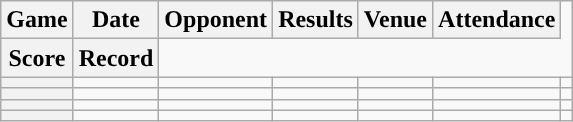<table class="wikitable" style="text-align:center">
<tr>
<th>Game</th>
<th>Date</th>
<th>Opponent</th>
<th>Results</th>
<th>Venue</th>
<th>Attendance</th>
</tr>
<tr>
<th>Score</th>
<th>Record</th>
</tr>
<tr>
<th></th>
<td></td>
<td></td>
<td></td>
<td></td>
<td></td>
<td></td>
</tr>
<tr>
<th></th>
<td></td>
<td></td>
<td></td>
<td></td>
<td></td>
<td></td>
</tr>
<tr>
<th></th>
<td></td>
<td></td>
<td></td>
<td></td>
<td></td>
<td></td>
</tr>
<tr>
<th></th>
<td></td>
<td></td>
<td></td>
<td></td>
<td></td>
<td></td>
</tr>
</table>
